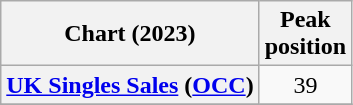<table class="wikitable sortable plainrowheaders" style="text-align:center">
<tr>
<th>Chart (2023)</th>
<th>Peak<br>position</th>
</tr>
<tr>
<th scope="row"><a href='#'>UK Singles Sales</a> (<a href='#'>OCC</a>)</th>
<td>39</td>
</tr>
<tr>
</tr>
</table>
